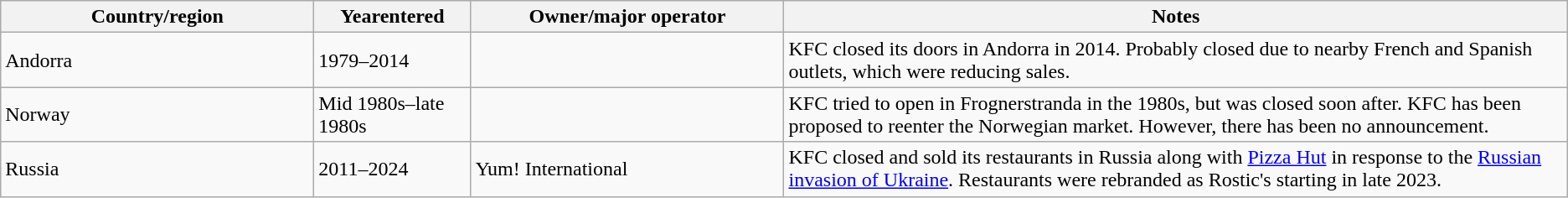<table class="wikitable sortable">
<tr>
<th style="width:20%">Country/region</th>
<th style="width:10%">Yearentered</th>
<th style="width:20%">Owner/major operator</th>
<th style="width:50%">Notes</th>
</tr>
<tr>
<td>Andorra</td>
<td>1979–2014</td>
<td></td>
<td>KFC closed its doors in Andorra in 2014. Probably closed due to nearby French and Spanish outlets, which were reducing sales.</td>
</tr>
<tr>
<td>Norway</td>
<td>Mid 1980s–late 1980s</td>
<td></td>
<td>KFC tried to open in Frognerstranda in the 1980s, but was closed soon after. KFC has been proposed to reenter the Norwegian market. However, there has been no announcement.</td>
</tr>
<tr>
<td>Russia</td>
<td>2011–2024</td>
<td>Yum! International</td>
<td>KFC closed and sold its restaurants in Russia along with <a href='#'>Pizza Hut</a> in response to the <a href='#'>Russian invasion of Ukraine</a>. Restaurants were rebranded as Rostic's starting in late 2023.</td>
</tr>
</table>
